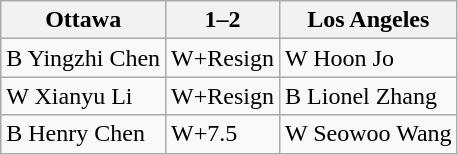<table class="wikitable">
<tr>
<th>Ottawa</th>
<th>1–2</th>
<th>Los Angeles</th>
</tr>
<tr>
<td>B Yingzhi Chen</td>
<td>W+Resign</td>
<td>W Hoon Jo</td>
</tr>
<tr>
<td>W Xianyu Li</td>
<td>W+Resign</td>
<td>B Lionel Zhang</td>
</tr>
<tr>
<td>B Henry Chen</td>
<td>W+7.5</td>
<td>W Seowoo Wang</td>
</tr>
</table>
